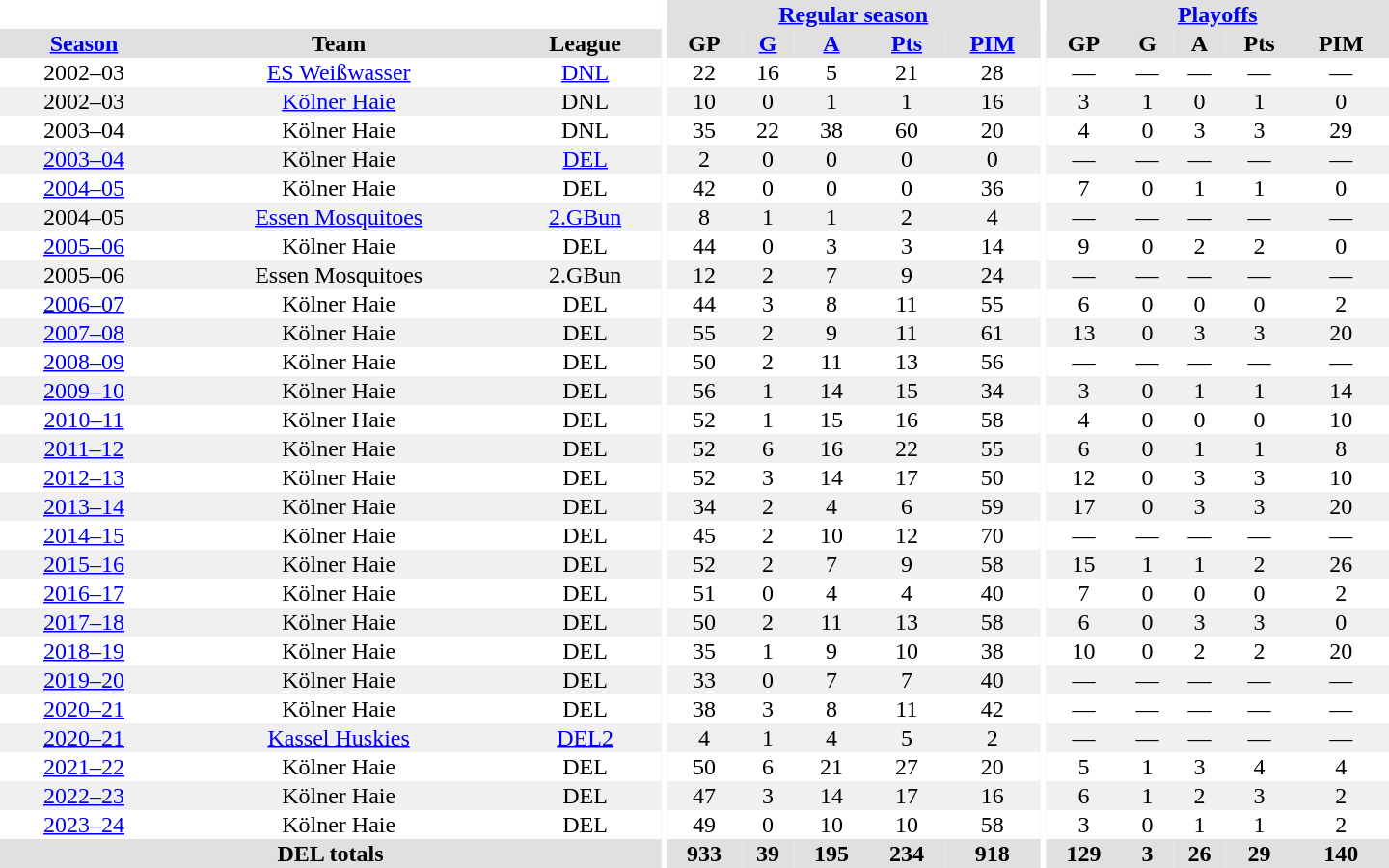<table border="0" cellpadding="1" cellspacing="0" style="text-align:center; width:60em">
<tr bgcolor="#e0e0e0">
<th colspan="3" bgcolor="#ffffff"></th>
<th rowspan="99" bgcolor="#ffffff"></th>
<th colspan="5"><a href='#'>Regular season</a></th>
<th rowspan="99" bgcolor="#ffffff"></th>
<th colspan="5"><a href='#'>Playoffs</a></th>
</tr>
<tr bgcolor="#e0e0e0">
<th><a href='#'>Season</a></th>
<th>Team</th>
<th>League</th>
<th>GP</th>
<th><a href='#'>G</a></th>
<th><a href='#'>A</a></th>
<th><a href='#'>Pts</a></th>
<th><a href='#'>PIM</a></th>
<th>GP</th>
<th>G</th>
<th>A</th>
<th>Pts</th>
<th>PIM</th>
</tr>
<tr>
<td>2002–03</td>
<td><a href='#'>ES Weißwasser</a></td>
<td><a href='#'>DNL</a></td>
<td>22</td>
<td>16</td>
<td>5</td>
<td>21</td>
<td>28</td>
<td>—</td>
<td>—</td>
<td>—</td>
<td>—</td>
<td>—</td>
</tr>
<tr bgcolor="#f0f0f0">
<td>2002–03</td>
<td><a href='#'>Kölner Haie</a></td>
<td>DNL</td>
<td>10</td>
<td>0</td>
<td>1</td>
<td>1</td>
<td>16</td>
<td>3</td>
<td>1</td>
<td>0</td>
<td>1</td>
<td>0</td>
</tr>
<tr>
<td>2003–04</td>
<td>Kölner Haie</td>
<td>DNL</td>
<td>35</td>
<td>22</td>
<td>38</td>
<td>60</td>
<td>20</td>
<td>4</td>
<td>0</td>
<td>3</td>
<td>3</td>
<td>29</td>
</tr>
<tr bgcolor="#f0f0f0">
<td><a href='#'>2003–04</a></td>
<td>Kölner Haie</td>
<td><a href='#'>DEL</a></td>
<td>2</td>
<td>0</td>
<td>0</td>
<td>0</td>
<td>0</td>
<td>—</td>
<td>—</td>
<td>—</td>
<td>—</td>
<td>—</td>
</tr>
<tr>
<td><a href='#'>2004–05</a></td>
<td>Kölner Haie</td>
<td>DEL</td>
<td>42</td>
<td>0</td>
<td>0</td>
<td>0</td>
<td>36</td>
<td>7</td>
<td>0</td>
<td>1</td>
<td>1</td>
<td>0</td>
</tr>
<tr bgcolor="#f0f0f0">
<td>2004–05</td>
<td><a href='#'>Essen Mosquitoes</a></td>
<td><a href='#'>2.GBun</a></td>
<td>8</td>
<td>1</td>
<td>1</td>
<td>2</td>
<td>4</td>
<td>—</td>
<td>—</td>
<td>—</td>
<td>—</td>
<td>—</td>
</tr>
<tr>
<td><a href='#'>2005–06</a></td>
<td>Kölner Haie</td>
<td>DEL</td>
<td>44</td>
<td>0</td>
<td>3</td>
<td>3</td>
<td>14</td>
<td>9</td>
<td>0</td>
<td>2</td>
<td>2</td>
<td>0</td>
</tr>
<tr bgcolor="#f0f0f0">
<td>2005–06</td>
<td>Essen Mosquitoes</td>
<td>2.GBun</td>
<td>12</td>
<td>2</td>
<td>7</td>
<td>9</td>
<td>24</td>
<td>—</td>
<td>—</td>
<td>—</td>
<td>—</td>
<td>—</td>
</tr>
<tr>
<td><a href='#'>2006–07</a></td>
<td>Kölner Haie</td>
<td>DEL</td>
<td>44</td>
<td>3</td>
<td>8</td>
<td>11</td>
<td>55</td>
<td>6</td>
<td>0</td>
<td>0</td>
<td>0</td>
<td>2</td>
</tr>
<tr bgcolor="#f0f0f0">
<td><a href='#'>2007–08</a></td>
<td>Kölner Haie</td>
<td>DEL</td>
<td>55</td>
<td>2</td>
<td>9</td>
<td>11</td>
<td>61</td>
<td>13</td>
<td>0</td>
<td>3</td>
<td>3</td>
<td>20</td>
</tr>
<tr>
<td><a href='#'>2008–09</a></td>
<td>Kölner Haie</td>
<td>DEL</td>
<td>50</td>
<td>2</td>
<td>11</td>
<td>13</td>
<td>56</td>
<td>—</td>
<td>—</td>
<td>—</td>
<td>—</td>
<td>—</td>
</tr>
<tr bgcolor="#f0f0f0">
<td><a href='#'>2009–10</a></td>
<td>Kölner Haie</td>
<td>DEL</td>
<td>56</td>
<td>1</td>
<td>14</td>
<td>15</td>
<td>34</td>
<td>3</td>
<td>0</td>
<td>1</td>
<td>1</td>
<td>14</td>
</tr>
<tr>
<td><a href='#'>2010–11</a></td>
<td>Kölner Haie</td>
<td>DEL</td>
<td>52</td>
<td>1</td>
<td>15</td>
<td>16</td>
<td>58</td>
<td>4</td>
<td>0</td>
<td>0</td>
<td>0</td>
<td>10</td>
</tr>
<tr bgcolor="#f0f0f0">
<td><a href='#'>2011–12</a></td>
<td>Kölner Haie</td>
<td>DEL</td>
<td>52</td>
<td>6</td>
<td>16</td>
<td>22</td>
<td>55</td>
<td>6</td>
<td>0</td>
<td>1</td>
<td>1</td>
<td>8</td>
</tr>
<tr>
<td><a href='#'>2012–13</a></td>
<td>Kölner Haie</td>
<td>DEL</td>
<td>52</td>
<td>3</td>
<td>14</td>
<td>17</td>
<td>50</td>
<td>12</td>
<td>0</td>
<td>3</td>
<td>3</td>
<td>10</td>
</tr>
<tr bgcolor="#f0f0f0">
<td><a href='#'>2013–14</a></td>
<td>Kölner Haie</td>
<td>DEL</td>
<td>34</td>
<td>2</td>
<td>4</td>
<td>6</td>
<td>59</td>
<td>17</td>
<td>0</td>
<td>3</td>
<td>3</td>
<td>20</td>
</tr>
<tr>
<td><a href='#'>2014–15</a></td>
<td>Kölner Haie</td>
<td>DEL</td>
<td>45</td>
<td>2</td>
<td>10</td>
<td>12</td>
<td>70</td>
<td>—</td>
<td>—</td>
<td>—</td>
<td>—</td>
<td>—</td>
</tr>
<tr bgcolor="#f0f0f0">
<td><a href='#'>2015–16</a></td>
<td>Kölner Haie</td>
<td>DEL</td>
<td>52</td>
<td>2</td>
<td>7</td>
<td>9</td>
<td>58</td>
<td>15</td>
<td>1</td>
<td>1</td>
<td>2</td>
<td>26</td>
</tr>
<tr>
<td><a href='#'>2016–17</a></td>
<td>Kölner Haie</td>
<td>DEL</td>
<td>51</td>
<td>0</td>
<td>4</td>
<td>4</td>
<td>40</td>
<td>7</td>
<td>0</td>
<td>0</td>
<td>0</td>
<td>2</td>
</tr>
<tr bgcolor="#f0f0f0">
<td><a href='#'>2017–18</a></td>
<td>Kölner Haie</td>
<td>DEL</td>
<td>50</td>
<td>2</td>
<td>11</td>
<td>13</td>
<td>58</td>
<td>6</td>
<td>0</td>
<td>3</td>
<td>3</td>
<td>0</td>
</tr>
<tr>
<td><a href='#'>2018–19</a></td>
<td>Kölner Haie</td>
<td>DEL</td>
<td>35</td>
<td>1</td>
<td>9</td>
<td>10</td>
<td>38</td>
<td>10</td>
<td>0</td>
<td>2</td>
<td>2</td>
<td>20</td>
</tr>
<tr bgcolor="#f0f0f0">
<td><a href='#'>2019–20</a></td>
<td>Kölner Haie</td>
<td>DEL</td>
<td>33</td>
<td>0</td>
<td>7</td>
<td>7</td>
<td>40</td>
<td>—</td>
<td>—</td>
<td>—</td>
<td>—</td>
<td>—</td>
</tr>
<tr>
<td><a href='#'>2020–21</a></td>
<td>Kölner Haie</td>
<td>DEL</td>
<td>38</td>
<td>3</td>
<td>8</td>
<td>11</td>
<td>42</td>
<td>—</td>
<td>—</td>
<td>—</td>
<td>—</td>
<td>—</td>
</tr>
<tr bgcolor="#f0f0f0">
<td><a href='#'>2020–21</a></td>
<td><a href='#'>Kassel Huskies</a></td>
<td><a href='#'>DEL2</a></td>
<td>4</td>
<td>1</td>
<td>4</td>
<td>5</td>
<td>2</td>
<td>—</td>
<td>—</td>
<td>—</td>
<td>—</td>
<td>—</td>
</tr>
<tr>
<td><a href='#'>2021–22</a></td>
<td>Kölner Haie</td>
<td>DEL</td>
<td>50</td>
<td>6</td>
<td>21</td>
<td>27</td>
<td>20</td>
<td>5</td>
<td>1</td>
<td>3</td>
<td>4</td>
<td>4</td>
</tr>
<tr bgcolor="#f0f0f0">
<td><a href='#'>2022–23</a></td>
<td>Kölner Haie</td>
<td>DEL</td>
<td>47</td>
<td>3</td>
<td>14</td>
<td>17</td>
<td>16</td>
<td>6</td>
<td>1</td>
<td>2</td>
<td>3</td>
<td>2</td>
</tr>
<tr>
<td><a href='#'>2023–24</a></td>
<td>Kölner Haie</td>
<td>DEL</td>
<td>49</td>
<td>0</td>
<td>10</td>
<td>10</td>
<td>58</td>
<td>3</td>
<td>0</td>
<td>1</td>
<td>1</td>
<td>2</td>
</tr>
<tr bgcolor="#e0e0e0">
<th colspan="3">DEL totals</th>
<th>933</th>
<th>39</th>
<th>195</th>
<th>234</th>
<th>918</th>
<th>129</th>
<th>3</th>
<th>26</th>
<th>29</th>
<th>140</th>
</tr>
</table>
